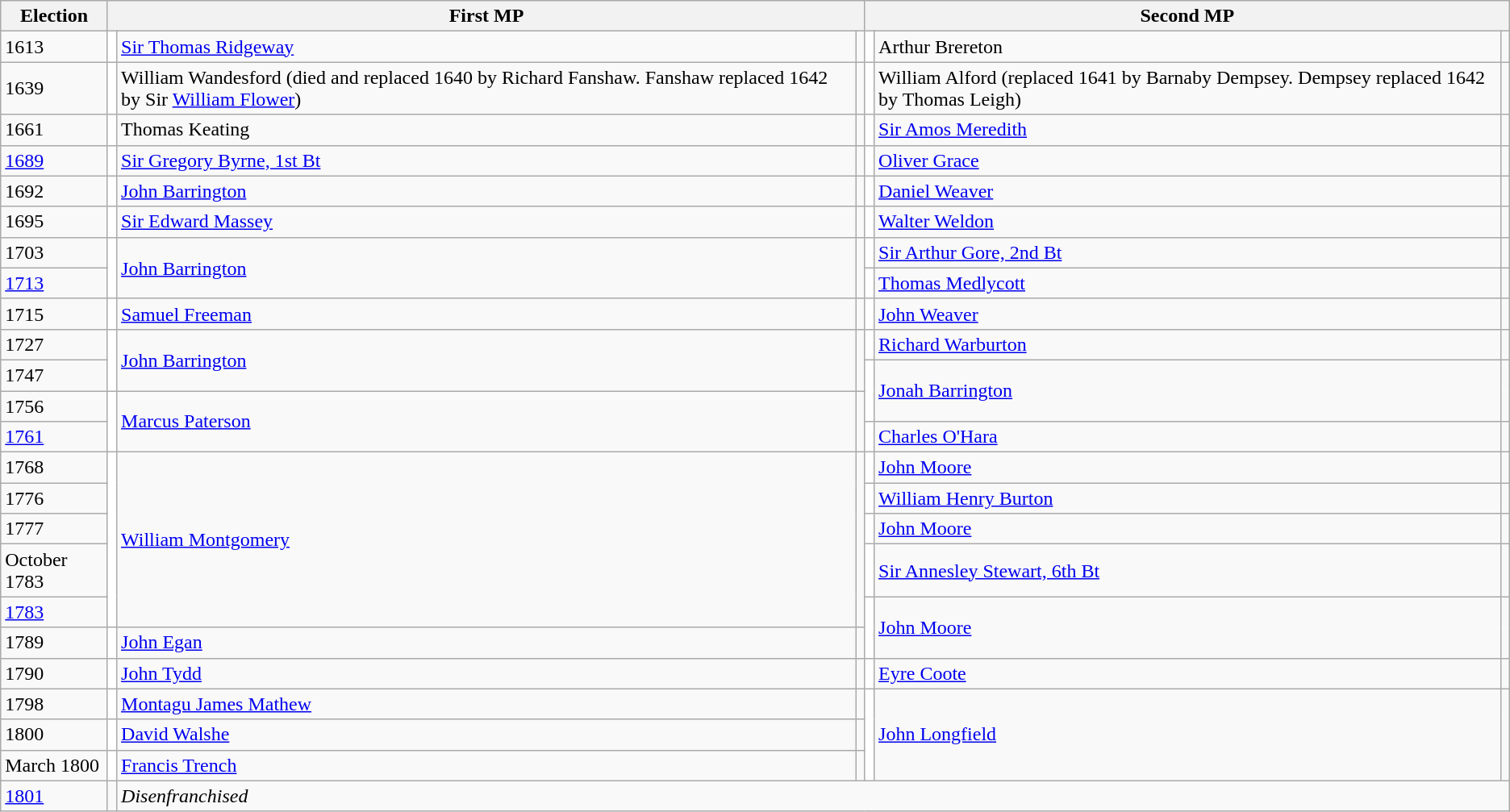<table class="wikitable">
<tr>
<th>Election</th>
<th colspan=3>First MP</th>
<th colspan=3>Second MP</th>
</tr>
<tr>
<td>1613</td>
<td style="background-color: white"></td>
<td><a href='#'>Sir Thomas Ridgeway</a></td>
<td></td>
<td style="background-color: white"></td>
<td>Arthur Brereton</td>
<td></td>
</tr>
<tr>
<td>1639</td>
<td style="background-color: white"></td>
<td>William Wandesford (died and replaced 1640 by Richard Fanshaw. Fanshaw replaced 1642 by Sir <a href='#'>William Flower</a>)</td>
<td></td>
<td style="background-color: white"></td>
<td>William Alford (replaced 1641 by Barnaby Dempsey. Dempsey replaced 1642 by Thomas Leigh)</td>
<td></td>
</tr>
<tr>
<td>1661</td>
<td style="background-color: white"></td>
<td>Thomas Keating</td>
<td></td>
<td style="background-color: white"></td>
<td><a href='#'>Sir Amos Meredith</a></td>
<td></td>
</tr>
<tr>
<td><a href='#'>1689</a></td>
<td style="background-color: white"></td>
<td><a href='#'>Sir Gregory Byrne, 1st Bt</a></td>
<td></td>
<td style="background-color: white"></td>
<td><a href='#'>Oliver Grace</a></td>
<td></td>
</tr>
<tr>
<td>1692</td>
<td style="background-color: white"></td>
<td><a href='#'>John Barrington</a></td>
<td></td>
<td style="background-color: white"></td>
<td><a href='#'>Daniel Weaver</a></td>
<td></td>
</tr>
<tr>
<td>1695</td>
<td style="background-color: white"></td>
<td><a href='#'>Sir Edward Massey</a> </td>
<td></td>
<td style="background-color: white"></td>
<td><a href='#'>Walter Weldon</a></td>
<td></td>
</tr>
<tr>
<td>1703</td>
<td rowspan="2" style="background-color: white"></td>
<td rowspan="2"><a href='#'>John Barrington</a></td>
<td rowspan="2"></td>
<td style="background-color: white"></td>
<td><a href='#'>Sir Arthur Gore, 2nd Bt</a></td>
<td></td>
</tr>
<tr>
<td><a href='#'>1713</a></td>
<td style="background-color: white"></td>
<td><a href='#'>Thomas Medlycott</a></td>
<td></td>
</tr>
<tr>
<td>1715</td>
<td style="background-color: white"></td>
<td><a href='#'>Samuel Freeman</a></td>
<td></td>
<td style="background-color: white"></td>
<td><a href='#'>John Weaver</a></td>
<td></td>
</tr>
<tr>
<td>1727</td>
<td rowspan="2" style="background-color: white"></td>
<td rowspan="2"><a href='#'>John Barrington</a></td>
<td rowspan="2"></td>
<td style="background-color: white"></td>
<td><a href='#'>Richard Warburton</a></td>
<td></td>
</tr>
<tr>
<td>1747</td>
<td rowspan="2" style="background-color: white"></td>
<td rowspan="2"><a href='#'>Jonah Barrington</a></td>
<td rowspan="2"></td>
</tr>
<tr>
<td>1756</td>
<td rowspan="2" style="background-color: white"></td>
<td rowspan="2"><a href='#'>Marcus Paterson</a></td>
<td rowspan="2"></td>
</tr>
<tr>
<td><a href='#'>1761</a></td>
<td style="background-color: white"></td>
<td><a href='#'>Charles O'Hara</a></td>
<td></td>
</tr>
<tr>
<td>1768</td>
<td rowspan="5" style="background-color: white"></td>
<td rowspan="5"><a href='#'>William Montgomery</a></td>
<td rowspan="5"></td>
<td style="background-color: white"></td>
<td><a href='#'>John Moore</a></td>
<td></td>
</tr>
<tr>
<td>1776</td>
<td style="background-color: white"></td>
<td><a href='#'>William Henry Burton</a></td>
<td></td>
</tr>
<tr>
<td>1777</td>
<td style="background-color: white"></td>
<td><a href='#'>John Moore</a></td>
<td></td>
</tr>
<tr>
<td>October 1783</td>
<td style="background-color: white"></td>
<td><a href='#'>Sir Annesley Stewart, 6th Bt</a></td>
<td></td>
</tr>
<tr>
<td><a href='#'>1783</a></td>
<td rowspan="2" style="background-color: white"></td>
<td rowspan="2"><a href='#'>John Moore</a></td>
<td rowspan="2"></td>
</tr>
<tr>
<td>1789</td>
<td style="background-color: white"></td>
<td><a href='#'>John Egan</a></td>
<td></td>
</tr>
<tr>
<td>1790</td>
<td style="background-color: white"></td>
<td><a href='#'>John Tydd</a></td>
<td></td>
<td style="background-color: white"></td>
<td><a href='#'>Eyre Coote</a></td>
<td></td>
</tr>
<tr>
<td>1798</td>
<td style="background-color: white"></td>
<td><a href='#'>Montagu James Mathew</a></td>
<td></td>
<td rowspan="3" style="background-color: white"></td>
<td rowspan="3"><a href='#'>John Longfield</a></td>
<td rowspan="3"></td>
</tr>
<tr>
<td>1800</td>
<td style="background-color: white"></td>
<td><a href='#'>David Walshe</a></td>
<td></td>
</tr>
<tr>
<td>March 1800</td>
<td style="background-color: white"></td>
<td><a href='#'>Francis Trench</a></td>
</tr>
<tr>
<td><a href='#'>1801</a></td>
<td></td>
<td colspan="5"><em>Disenfranchised</em></td>
</tr>
</table>
